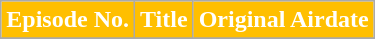<table class="wikitable plainrowheaders">
<tr style="color:white">
<th style="background: #FFBF00;">Episode No.</th>
<th style="background: #FFBF00;">Title</th>
<th style="background: #FFBF00;">Original Airdate</th>
</tr>
<tr>
</tr>
</table>
